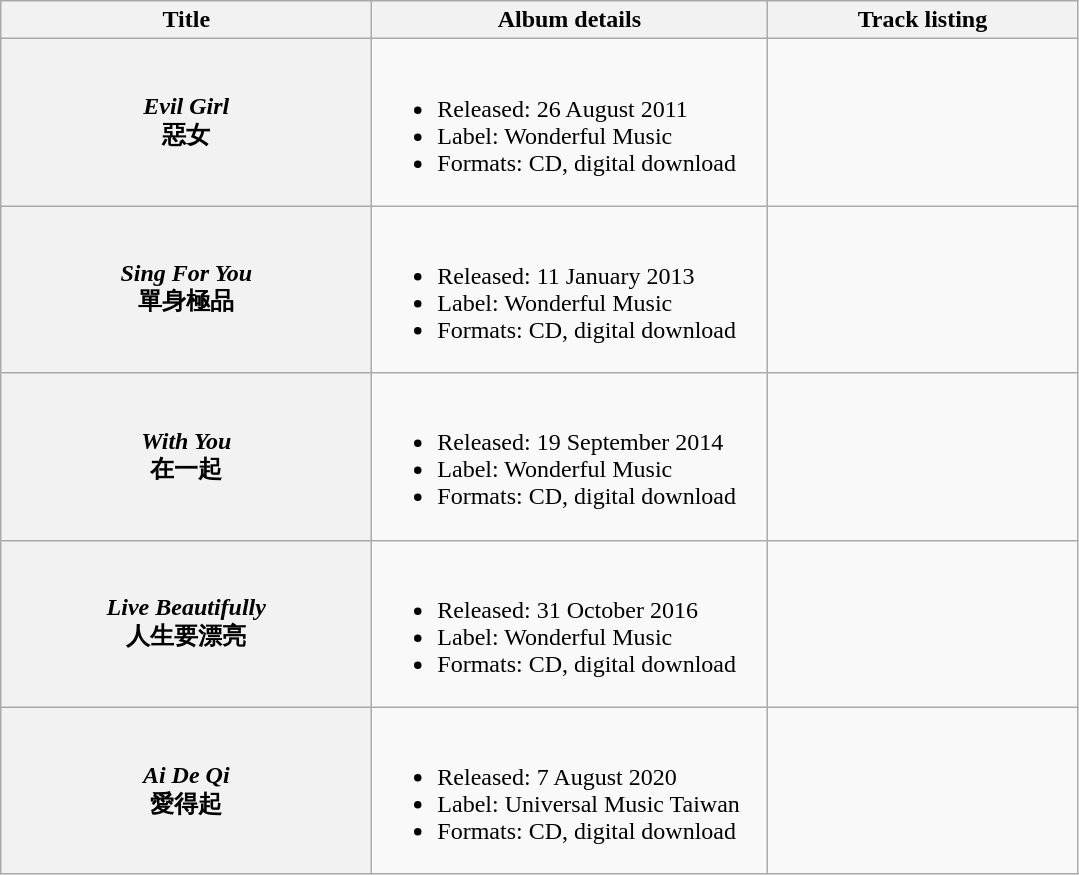<table class="wikitable plainrowheaders" style="text-align:center;">
<tr>
<th style="width:15em;">Title</th>
<th style="width:16em;">Album details</th>
<th style="width:200px;">Track listing</th>
</tr>
<tr>
<th scope="row"><em>Evil Girl</em> <br>惡女</th>
<td align="left"><br><ul><li>Released: 26 August 2011</li><li>Label: Wonderful Music</li><li>Formats: CD, digital download</li></ul></td>
<td align="center"></td>
</tr>
<tr>
<th scope="row"><em>Sing For You</em> <br>單身極品</th>
<td align="left"><br><ul><li>Released: 11 January 2013</li><li>Label: Wonderful Music</li><li>Formats: CD, digital download</li></ul></td>
<td align="center"></td>
</tr>
<tr>
<th scope="row"><em>With You</em> <br>在一起</th>
<td align="left"><br><ul><li>Released: 19 September 2014</li><li>Label: Wonderful Music</li><li>Formats: CD, digital download</li></ul></td>
<td align="center"></td>
</tr>
<tr>
<th scope="row"><em>Live Beautifully</em> <br>人生要漂亮</th>
<td align="left"><br><ul><li>Released: 31 October 2016</li><li>Label: Wonderful Music</li><li>Formats: CD, digital download</li></ul></td>
<td align="center"></td>
</tr>
<tr>
<th scope="row"><em>Ai De Qi</em> <br>愛得起</th>
<td align="left"><br><ul><li>Released: 7 August 2020</li><li>Label: Universal Music Taiwan</li><li>Formats: CD, digital download</li></ul></td>
<td align="center"></td>
</tr>
</table>
